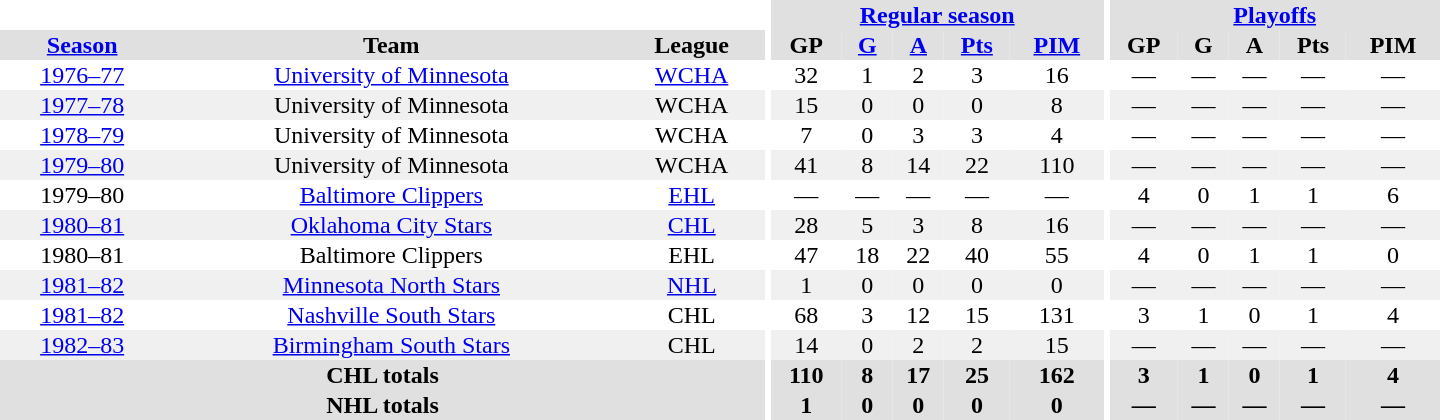<table border="0" cellpadding="1" cellspacing="0" style="text-align:center; width:60em">
<tr bgcolor="#e0e0e0">
<th colspan="3" bgcolor="#ffffff"></th>
<th rowspan="100" bgcolor="#ffffff"></th>
<th colspan="5"><a href='#'>Regular season</a></th>
<th rowspan="100" bgcolor="#ffffff"></th>
<th colspan="5"><a href='#'>Playoffs</a></th>
</tr>
<tr bgcolor="#e0e0e0">
<th><a href='#'>Season</a></th>
<th>Team</th>
<th>League</th>
<th>GP</th>
<th><a href='#'>G</a></th>
<th><a href='#'>A</a></th>
<th><a href='#'>Pts</a></th>
<th><a href='#'>PIM</a></th>
<th>GP</th>
<th>G</th>
<th>A</th>
<th>Pts</th>
<th>PIM</th>
</tr>
<tr>
<td><a href='#'>1976–77</a></td>
<td><a href='#'>University of Minnesota</a></td>
<td><a href='#'>WCHA</a></td>
<td>32</td>
<td>1</td>
<td>2</td>
<td>3</td>
<td>16</td>
<td>—</td>
<td>—</td>
<td>—</td>
<td>—</td>
<td>—</td>
</tr>
<tr bgcolor="#f0f0f0">
<td><a href='#'>1977–78</a></td>
<td>University of Minnesota</td>
<td>WCHA</td>
<td>15</td>
<td>0</td>
<td>0</td>
<td>0</td>
<td>8</td>
<td>—</td>
<td>—</td>
<td>—</td>
<td>—</td>
<td>—</td>
</tr>
<tr>
<td><a href='#'>1978–79</a></td>
<td>University of Minnesota</td>
<td>WCHA</td>
<td>7</td>
<td>0</td>
<td>3</td>
<td>3</td>
<td>4</td>
<td>—</td>
<td>—</td>
<td>—</td>
<td>—</td>
<td>—</td>
</tr>
<tr bgcolor="#f0f0f0">
<td><a href='#'>1979–80</a></td>
<td>University of Minnesota</td>
<td>WCHA</td>
<td>41</td>
<td>8</td>
<td>14</td>
<td>22</td>
<td>110</td>
<td>—</td>
<td>—</td>
<td>—</td>
<td>—</td>
<td>—</td>
</tr>
<tr>
<td>1979–80</td>
<td><a href='#'>Baltimore Clippers</a></td>
<td><a href='#'>EHL</a></td>
<td>—</td>
<td>—</td>
<td>—</td>
<td>—</td>
<td>—</td>
<td>4</td>
<td>0</td>
<td>1</td>
<td>1</td>
<td>6</td>
</tr>
<tr bgcolor="#f0f0f0">
<td><a href='#'>1980–81</a></td>
<td><a href='#'>Oklahoma City Stars</a></td>
<td><a href='#'>CHL</a></td>
<td>28</td>
<td>5</td>
<td>3</td>
<td>8</td>
<td>16</td>
<td>—</td>
<td>—</td>
<td>—</td>
<td>—</td>
<td>—</td>
</tr>
<tr>
<td>1980–81</td>
<td>Baltimore Clippers</td>
<td>EHL</td>
<td>47</td>
<td>18</td>
<td>22</td>
<td>40</td>
<td>55</td>
<td>4</td>
<td>0</td>
<td>1</td>
<td>1</td>
<td>0</td>
</tr>
<tr bgcolor="#f0f0f0">
<td><a href='#'>1981–82</a></td>
<td><a href='#'>Minnesota North Stars</a></td>
<td><a href='#'>NHL</a></td>
<td>1</td>
<td>0</td>
<td>0</td>
<td>0</td>
<td>0</td>
<td>—</td>
<td>—</td>
<td>—</td>
<td>—</td>
<td>—</td>
</tr>
<tr>
<td><a href='#'>1981–82</a></td>
<td><a href='#'>Nashville South Stars</a></td>
<td>CHL</td>
<td>68</td>
<td>3</td>
<td>12</td>
<td>15</td>
<td>131</td>
<td>3</td>
<td>1</td>
<td>0</td>
<td>1</td>
<td>4</td>
</tr>
<tr bgcolor="#f0f0f0">
<td><a href='#'>1982–83</a></td>
<td><a href='#'>Birmingham South Stars</a></td>
<td>CHL</td>
<td>14</td>
<td>0</td>
<td>2</td>
<td>2</td>
<td>15</td>
<td>—</td>
<td>—</td>
<td>—</td>
<td>—</td>
<td>—</td>
</tr>
<tr bgcolor="#e0e0e0">
<th colspan="3">CHL totals</th>
<th>110</th>
<th>8</th>
<th>17</th>
<th>25</th>
<th>162</th>
<th>3</th>
<th>1</th>
<th>0</th>
<th>1</th>
<th>4</th>
</tr>
<tr bgcolor="#e0e0e0">
<th colspan="3">NHL totals</th>
<th>1</th>
<th>0</th>
<th>0</th>
<th>0</th>
<th>0</th>
<th>—</th>
<th>—</th>
<th>—</th>
<th>—</th>
<th>—</th>
</tr>
</table>
